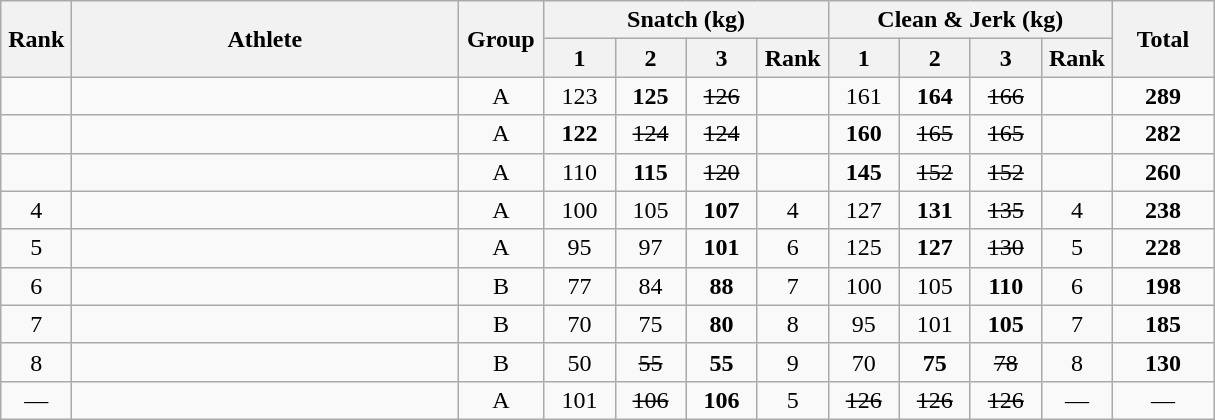<table class = "wikitable" style="text-align:center;">
<tr>
<th rowspan=2 width=40>Rank</th>
<th rowspan=2 width=250>Athlete</th>
<th rowspan=2 width=50>Group</th>
<th colspan=4>Snatch (kg)</th>
<th colspan=4>Clean & Jerk (kg)</th>
<th rowspan=2 width=60>Total</th>
</tr>
<tr>
<th width=40>1</th>
<th width=40>2</th>
<th width=40>3</th>
<th width=40>Rank</th>
<th width=40>1</th>
<th width=40>2</th>
<th width=40>3</th>
<th width=40>Rank</th>
</tr>
<tr>
<td></td>
<td align=left></td>
<td>A</td>
<td>123</td>
<td><strong>125</strong></td>
<td><s>126</s></td>
<td></td>
<td>161</td>
<td><strong>164</strong></td>
<td><s>166</s></td>
<td></td>
<td><strong>289</strong></td>
</tr>
<tr>
<td></td>
<td align=left></td>
<td>A</td>
<td><strong>122</strong></td>
<td><s>124</s></td>
<td><s>124</s></td>
<td></td>
<td><strong>160</strong></td>
<td><s>165</s></td>
<td><s>165</s></td>
<td></td>
<td><strong>282</strong></td>
</tr>
<tr>
<td></td>
<td align=left></td>
<td>A</td>
<td>110</td>
<td><strong>115</strong></td>
<td><s>120</s></td>
<td></td>
<td><strong>145</strong></td>
<td><s>152</s></td>
<td><s>152</s></td>
<td></td>
<td><strong>260</strong></td>
</tr>
<tr>
<td>4</td>
<td align=left></td>
<td>A</td>
<td>100</td>
<td>105</td>
<td><strong>107</strong></td>
<td>4</td>
<td>127</td>
<td><strong>131</strong></td>
<td><s>135</s></td>
<td>4</td>
<td><strong>238</strong></td>
</tr>
<tr>
<td>5</td>
<td align=left></td>
<td>A</td>
<td>95</td>
<td>97</td>
<td><strong>101</strong></td>
<td>6</td>
<td>125</td>
<td><strong>127</strong></td>
<td><s>130</s></td>
<td>5</td>
<td><strong>228</strong></td>
</tr>
<tr>
<td>6</td>
<td align=left></td>
<td>B</td>
<td>77</td>
<td>84</td>
<td><strong>88</strong></td>
<td>7</td>
<td>100</td>
<td>105</td>
<td><strong>110</strong></td>
<td>6</td>
<td><strong>198</strong></td>
</tr>
<tr>
<td>7</td>
<td align=left></td>
<td>B</td>
<td>70</td>
<td>75</td>
<td><strong>80</strong></td>
<td>8</td>
<td>95</td>
<td>101</td>
<td><strong>105</strong></td>
<td>7</td>
<td><strong>185</strong></td>
</tr>
<tr>
<td>8</td>
<td align=left></td>
<td>B</td>
<td>50</td>
<td><s>55</s></td>
<td><strong>55</strong></td>
<td>9</td>
<td>70</td>
<td><strong>75</strong></td>
<td><s>78</s></td>
<td>8</td>
<td><strong>130</strong></td>
</tr>
<tr>
<td>—</td>
<td align=left></td>
<td>A</td>
<td>101</td>
<td><s>106</s></td>
<td><strong>106</strong></td>
<td>5</td>
<td><s>126</s></td>
<td><s>126</s></td>
<td><s>126</s></td>
<td>—</td>
<td>—</td>
</tr>
</table>
